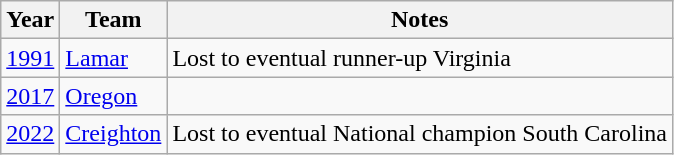<table class="wikitable">
<tr>
<th>Year</th>
<th>Team</th>
<th>Notes</th>
</tr>
<tr>
<td><a href='#'>1991</a></td>
<td><a href='#'>Lamar</a></td>
<td>Lost to eventual runner-up Virginia</td>
</tr>
<tr>
<td><a href='#'>2017</a></td>
<td><a href='#'>Oregon</a></td>
<td></td>
</tr>
<tr>
<td><a href='#'>2022</a></td>
<td><a href='#'>Creighton</a></td>
<td>Lost to eventual National champion South Carolina</td>
</tr>
</table>
